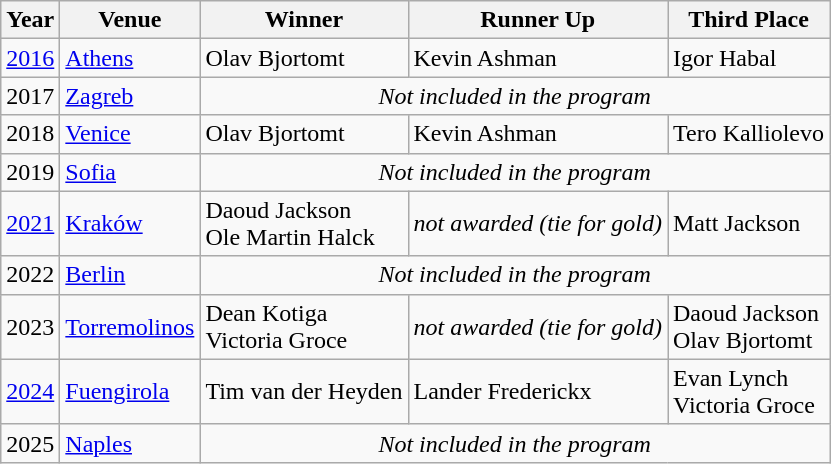<table class="wikitable" border="1">
<tr>
<th>Year</th>
<th>Venue</th>
<th>Winner</th>
<th>Runner Up</th>
<th>Third Place</th>
</tr>
<tr>
<td><a href='#'>2016</a></td>
<td> <a href='#'>Athens</a></td>
<td> Olav Bjortomt</td>
<td> Kevin Ashman</td>
<td> Igor Habal</td>
</tr>
<tr>
<td>2017</td>
<td> <a href='#'>Zagreb</a></td>
<td colspan=3 align=center><em>Not included in the program</em></td>
</tr>
<tr>
<td>2018</td>
<td> <a href='#'>Venice</a></td>
<td> Olav Bjortomt</td>
<td> Kevin Ashman</td>
<td> Tero Kalliolevo</td>
</tr>
<tr>
<td>2019</td>
<td> <a href='#'>Sofia</a></td>
<td colspan=3 align=center><em>Not included in the program</em></td>
</tr>
<tr>
<td><a href='#'>2021</a></td>
<td> <a href='#'>Kraków</a></td>
<td> Daoud Jackson <br>  Ole Martin Halck</td>
<td><em>not awarded (tie for gold)</em></td>
<td> Matt Jackson</td>
</tr>
<tr>
<td>2022</td>
<td> <a href='#'>Berlin</a></td>
<td colspan=3 align=center><em>Not included in the program</em></td>
</tr>
<tr>
<td>2023</td>
<td> <a href='#'>Torremolinos</a></td>
<td> Dean Kotiga <br>  Victoria Groce</td>
<td><em>not awarded (tie for gold)</em></td>
<td> Daoud Jackson <br>  Olav Bjortomt</td>
</tr>
<tr>
<td><a href='#'>2024</a></td>
<td> <a href='#'>Fuengirola</a></td>
<td> Tim van der Heyden</td>
<td> Lander Frederickx</td>
<td> Evan Lynch <br>  Victoria Groce</td>
</tr>
<tr>
<td>2025</td>
<td> <a href='#'>Naples</a></td>
<td colspan=3 align=center><em>Not included in the program</em></td>
</tr>
</table>
